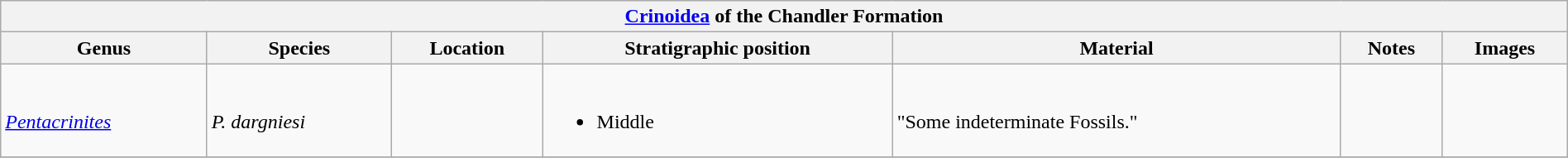<table class="wikitable" align="center" width="100%">
<tr>
<th colspan="7" align="center"><strong><a href='#'>Crinoidea</a> of the Chandler Formation </strong></th>
</tr>
<tr>
<th>Genus</th>
<th>Species</th>
<th>Location</th>
<th>Stratigraphic position</th>
<th>Material</th>
<th>Notes</th>
<th>Images</th>
</tr>
<tr>
<td><br><em><a href='#'>Pentacrinites</a></em></td>
<td><br><em>P. dargniesi</em></td>
<td></td>
<td><br><ul><li>Middle</li></ul></td>
<td><br>"Some indeterminate Fossils."</td>
<td></td>
<td></td>
</tr>
<tr>
</tr>
</table>
